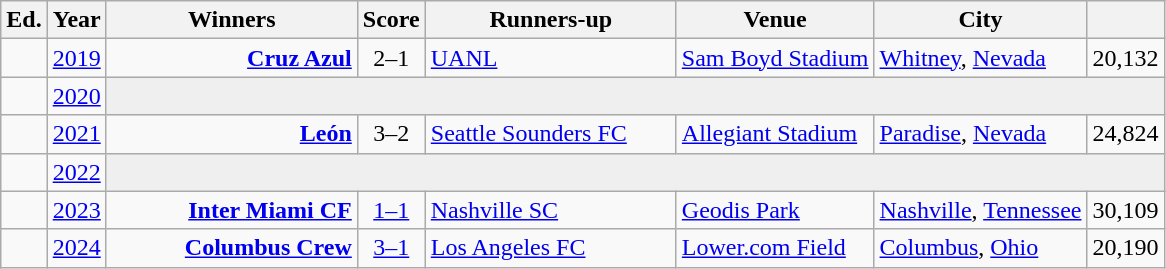<table class="wikitable">
<tr>
<th>Ed.</th>
<th>Year</th>
<th width=160px>Winners</th>
<th>Score</th>
<th width=160px>Runners-up</th>
<th>Venue</th>
<th>City</th>
<th></th>
</tr>
<tr>
<td></td>
<td style="text-align:center"><a href='#'>2019</a></td>
<td style="text-align:right"><strong><a href='#'>Cruz Azul</a></strong> </td>
<td style="text-align:center">2–1</td>
<td> <a href='#'>UANL</a></td>
<td><a href='#'>Sam Boyd Stadium</a></td>
<td><a href='#'>Whitney</a>, <a href='#'>Nevada</a></td>
<td style="text-align:center">20,132</td>
</tr>
<tr>
<td></td>
<td style="text-align:center"><a href='#'>2020</a></td>
<td colspan=6 style=background:#efefef></td>
</tr>
<tr>
<td></td>
<td style="text-align:center"><a href='#'>2021</a></td>
<td style="text-align:right"><strong><a href='#'>León</a></strong> </td>
<td style="text-align:center">3–2</td>
<td> <a href='#'>Seattle Sounders FC</a></td>
<td><a href='#'>Allegiant Stadium</a></td>
<td><a href='#'>Paradise</a>, <a href='#'>Nevada</a></td>
<td style="text-align:center">24,824</td>
</tr>
<tr>
<td></td>
<td style="text-align:center"><a href='#'>2022</a></td>
<td colspan=6 style=background:#efefef></td>
</tr>
<tr>
<td></td>
<td style="text-align:center"><a href='#'>2023</a></td>
<td style="text-align:right"><strong><a href='#'>Inter Miami CF</a></strong> </td>
<td style="text-align:center"><a href='#'>1–1</a> </td>
<td> <a href='#'>Nashville SC</a></td>
<td><a href='#'>Geodis Park</a></td>
<td><a href='#'>Nashville</a>, <a href='#'>Tennessee</a></td>
<td style="text-align:center">30,109</td>
</tr>
<tr>
<td></td>
<td style="text-align:center"><a href='#'>2024</a></td>
<td style="text-align:right"><strong><a href='#'>Columbus Crew</a></strong> </td>
<td style="text-align:center"><a href='#'>3–1</a></td>
<td> <a href='#'>Los Angeles FC</a></td>
<td><a href='#'>Lower.com Field</a></td>
<td><a href='#'>Columbus</a>, <a href='#'>Ohio</a></td>
<td style="text-align:center">20,190</td>
</tr>
</table>
